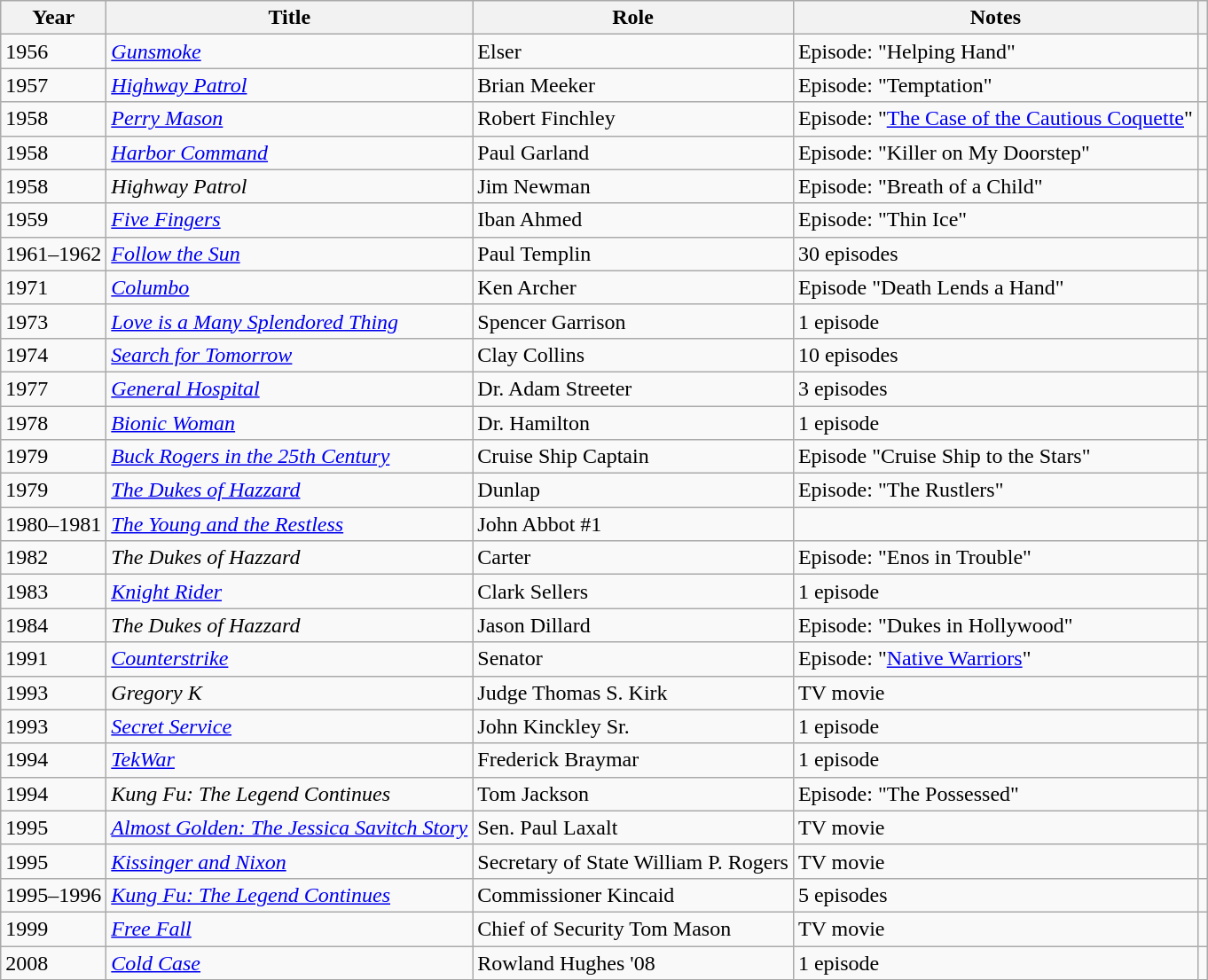<table class="wikitable sortable">
<tr>
<th>Year</th>
<th>Title</th>
<th>Role</th>
<th>Notes</th>
<th scope="col" class="unsortable"></th>
</tr>
<tr>
<td>1956</td>
<td><em><a href='#'>Gunsmoke</a></em></td>
<td>Elser</td>
<td>Episode: "Helping Hand"</td>
<td></td>
</tr>
<tr>
<td>1957</td>
<td><em><a href='#'>Highway Patrol</a></em></td>
<td>Brian Meeker</td>
<td>Episode: "Temptation"</td>
<td></td>
</tr>
<tr>
<td>1958</td>
<td><em><a href='#'>Perry Mason</a></em></td>
<td>Robert Finchley</td>
<td>Episode: "<a href='#'>The Case of the Cautious Coquette</a>"</td>
<td></td>
</tr>
<tr>
<td>1958</td>
<td><em><a href='#'>Harbor Command</a></em></td>
<td>Paul Garland</td>
<td>Episode: "Killer on My Doorstep"</td>
<td></td>
</tr>
<tr>
<td>1958</td>
<td><em>Highway Patrol</em></td>
<td>Jim Newman</td>
<td>Episode: "Breath of a Child"</td>
<td></td>
</tr>
<tr>
<td>1959</td>
<td><em><a href='#'>Five Fingers</a></em></td>
<td>Iban Ahmed</td>
<td>Episode: "Thin Ice"</td>
<td></td>
</tr>
<tr>
<td>1961–1962</td>
<td><em><a href='#'>Follow the Sun</a></em></td>
<td>Paul Templin</td>
<td>30 episodes</td>
<td></td>
</tr>
<tr>
<td>1971</td>
<td><em><a href='#'>Columbo</a></em></td>
<td>Ken Archer</td>
<td>Episode "Death Lends a Hand"</td>
<td></td>
</tr>
<tr>
<td>1973</td>
<td><em><a href='#'>Love is a Many Splendored Thing</a></em></td>
<td>Spencer Garrison</td>
<td>1 episode</td>
<td></td>
</tr>
<tr>
<td>1974</td>
<td><em><a href='#'>Search for Tomorrow</a></em></td>
<td>Clay Collins</td>
<td>10 episodes</td>
<td></td>
</tr>
<tr>
<td>1977</td>
<td><em><a href='#'>General Hospital</a></em></td>
<td>Dr. Adam Streeter</td>
<td>3 episodes</td>
<td></td>
</tr>
<tr>
<td>1978</td>
<td><em><a href='#'>Bionic Woman</a></em></td>
<td>Dr. Hamilton</td>
<td>1 episode</td>
<td></td>
</tr>
<tr>
<td>1979</td>
<td><em><a href='#'>Buck Rogers in the 25th Century</a></em></td>
<td>Cruise Ship Captain</td>
<td>Episode "Cruise Ship to the Stars"</td>
<td></td>
</tr>
<tr>
<td>1979</td>
<td><em><a href='#'>The Dukes of Hazzard</a></em></td>
<td>Dunlap</td>
<td>Episode: "The Rustlers"</td>
<td></td>
</tr>
<tr>
<td>1980–1981</td>
<td><em><a href='#'>The Young and the Restless</a></em></td>
<td>John Abbot #1</td>
<td></td>
<td></td>
</tr>
<tr>
<td>1982</td>
<td><em>The Dukes of Hazzard</em></td>
<td>Carter</td>
<td>Episode: "Enos in Trouble"</td>
<td></td>
</tr>
<tr>
<td>1983</td>
<td><em><a href='#'>Knight Rider</a></em></td>
<td>Clark Sellers</td>
<td>1 episode</td>
<td></td>
</tr>
<tr>
<td>1984</td>
<td><em>The Dukes of Hazzard</em></td>
<td>Jason Dillard</td>
<td>Episode: "Dukes in Hollywood"</td>
<td></td>
</tr>
<tr>
<td>1991</td>
<td><em><a href='#'>Counterstrike</a></em></td>
<td>Senator</td>
<td>Episode: "<a href='#'>Native Warriors</a>"</td>
</tr>
<tr>
<td>1993</td>
<td><em>Gregory K</em></td>
<td>Judge Thomas S. Kirk</td>
<td>TV movie</td>
<td></td>
</tr>
<tr>
<td>1993</td>
<td><em><a href='#'>Secret Service</a></em></td>
<td>John Kinckley Sr.</td>
<td>1 episode</td>
<td></td>
</tr>
<tr>
<td>1994</td>
<td><em><a href='#'>TekWar</a></em></td>
<td>Frederick Braymar</td>
<td>1 episode</td>
<td></td>
</tr>
<tr>
<td>1994</td>
<td><em>Kung Fu: The Legend Continues</em></td>
<td>Tom Jackson</td>
<td>Episode: "The Possessed"</td>
<td></td>
</tr>
<tr>
<td>1995</td>
<td><em><a href='#'>Almost Golden: The Jessica Savitch Story</a></em></td>
<td>Sen. Paul Laxalt</td>
<td>TV movie</td>
<td></td>
</tr>
<tr>
<td>1995</td>
<td><em><a href='#'>Kissinger and Nixon</a></em></td>
<td>Secretary of State William P. Rogers</td>
<td>TV movie</td>
<td></td>
</tr>
<tr>
<td>1995–1996</td>
<td><em><a href='#'>Kung Fu: The Legend Continues</a></em></td>
<td>Commissioner Kincaid</td>
<td>5 episodes</td>
<td></td>
</tr>
<tr>
<td>1999</td>
<td><em><a href='#'>Free Fall</a></em></td>
<td>Chief of Security Tom Mason</td>
<td>TV movie</td>
<td></td>
</tr>
<tr>
<td>2008</td>
<td><em><a href='#'>Cold Case</a></em></td>
<td>Rowland Hughes '08</td>
<td>1 episode</td>
<td></td>
</tr>
</table>
